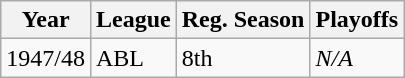<table class="wikitable">
<tr>
<th>Year</th>
<th>League</th>
<th>Reg. Season</th>
<th>Playoffs</th>
</tr>
<tr>
<td>1947/48</td>
<td>ABL</td>
<td>8th</td>
<td><em>N/A</em></td>
</tr>
</table>
